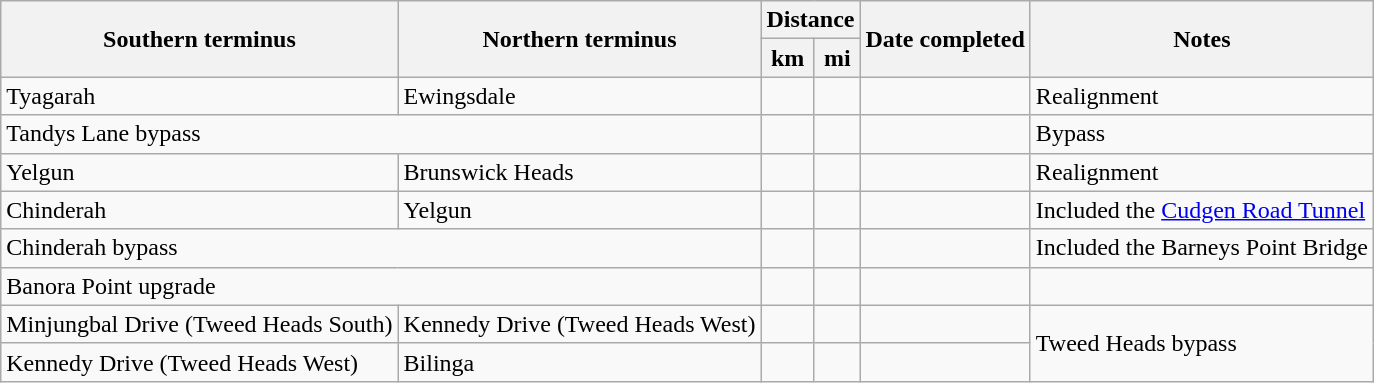<table class="wikitable sortable">
<tr>
<th rowspan="2">Southern terminus</th>
<th rowspan="2">Northern terminus</th>
<th colspan="2">Distance</th>
<th rowspan="2">Date completed</th>
<th rowspan="2">Notes</th>
</tr>
<tr>
<th>km</th>
<th>mi</th>
</tr>
<tr>
<td>Tyagarah</td>
<td>Ewingsdale</td>
<td></td>
<td></td>
<td></td>
<td>Realignment</td>
</tr>
<tr>
<td colspan=2>Tandys Lane bypass</td>
<td></td>
<td></td>
<td></td>
<td>Bypass</td>
</tr>
<tr>
<td>Yelgun</td>
<td>Brunswick Heads</td>
<td></td>
<td></td>
<td></td>
<td>Realignment</td>
</tr>
<tr>
<td>Chinderah</td>
<td>Yelgun</td>
<td></td>
<td></td>
<td></td>
<td>Included the <a href='#'>Cudgen Road Tunnel</a></td>
</tr>
<tr>
<td colspan=2>Chinderah bypass</td>
<td></td>
<td></td>
<td></td>
<td>Included the Barneys Point Bridge</td>
</tr>
<tr>
<td colspan=2>Banora Point upgrade</td>
<td></td>
<td></td>
<td></td>
<td></td>
</tr>
<tr>
<td>Minjungbal Drive (Tweed Heads South)</td>
<td>Kennedy Drive (Tweed Heads West)</td>
<td></td>
<td></td>
<td></td>
<td rowspan=2>Tweed Heads bypass</td>
</tr>
<tr>
<td>Kennedy Drive (Tweed Heads West)</td>
<td>Bilinga</td>
<td></td>
<td></td>
<td></td>
</tr>
</table>
